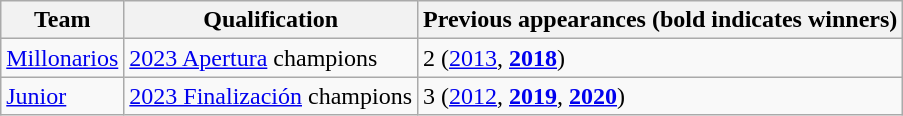<table class="wikitable">
<tr>
<th>Team</th>
<th>Qualification</th>
<th>Previous appearances (bold indicates winners)</th>
</tr>
<tr>
<td><a href='#'>Millonarios</a></td>
<td><a href='#'>2023 Apertura</a> champions</td>
<td>2 (<a href='#'>2013</a>, <strong><a href='#'>2018</a></strong>)</td>
</tr>
<tr>
<td><a href='#'>Junior</a></td>
<td><a href='#'>2023 Finalización</a> champions</td>
<td>3 (<a href='#'>2012</a>, <strong><a href='#'>2019</a></strong>, <strong><a href='#'>2020</a></strong>)</td>
</tr>
</table>
